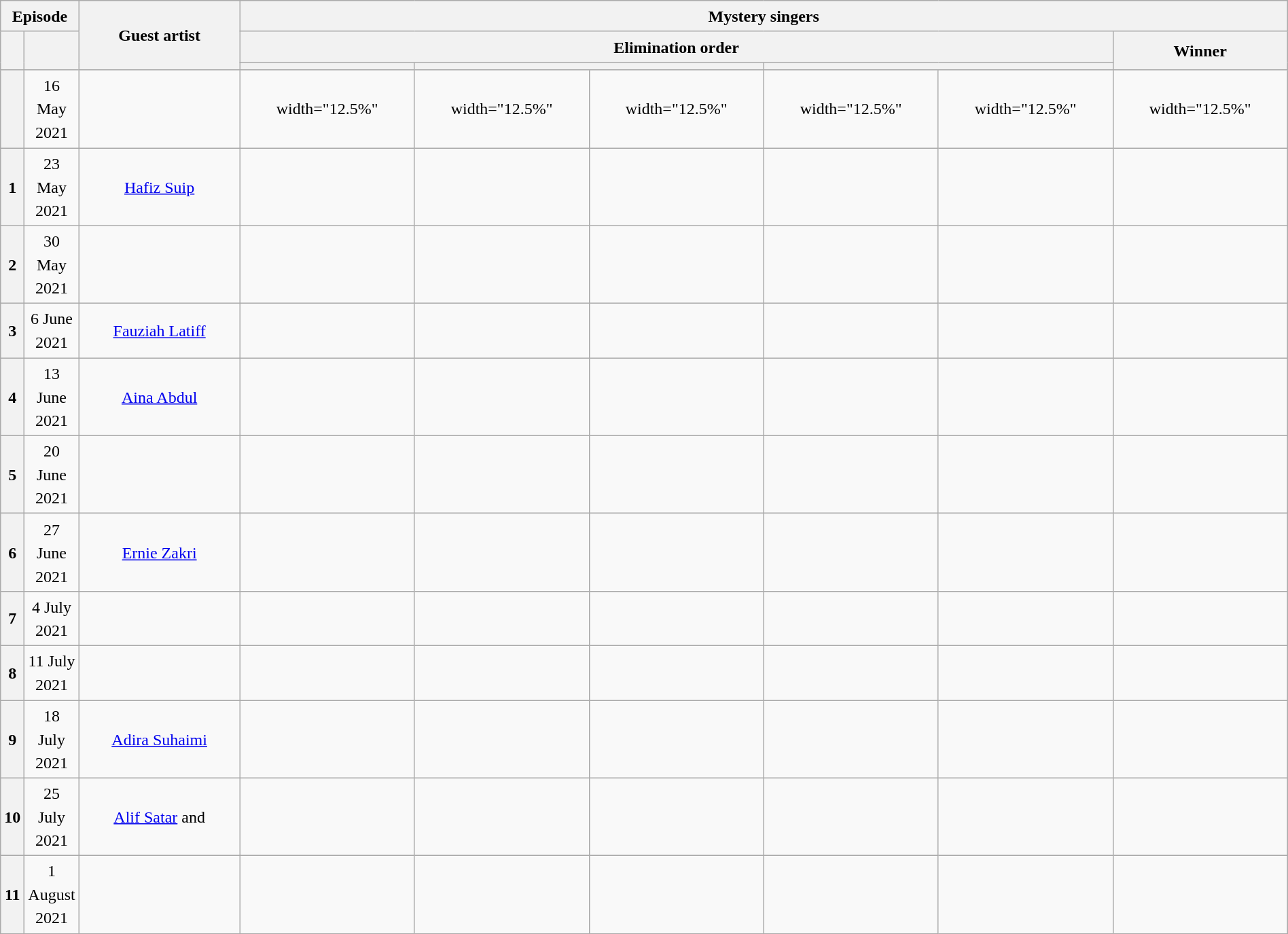<table class="wikitable plainrowheaders mw-collapsible" style="text-align:center; line-height:23px; width:100%;">
<tr>
<th colspan="2" width="1%">Episode</th>
<th rowspan="3" width="12.5%">Guest artist</th>
<th colspan="6">Mystery singers<br></th>
</tr>
<tr>
<th rowspan="2"></th>
<th rowspan="2"></th>
<th colspan="5">Elimination order</th>
<th rowspan="2">Winner</th>
</tr>
<tr>
<th></th>
<th colspan="2"></th>
<th colspan="2"></th>
</tr>
<tr>
<th></th>
<td>16 May 2021</td>
<td><em></em></td>
<td>width="12.5%" </td>
<td>width="12.5%" </td>
<td>width="12.5%" </td>
<td>width="12.5%" </td>
<td>width="12.5%" </td>
<td>width="12.5%" </td>
</tr>
<tr>
<th>1</th>
<td>23 May 2021</td>
<td><a href='#'>Hafiz Suip</a></td>
<td></td>
<td></td>
<td></td>
<td></td>
<td></td>
<td></td>
</tr>
<tr>
<th>2</th>
<td>30 May 2021</td>
<td></td>
<td></td>
<td></td>
<td></td>
<td></td>
<td></td>
<td></td>
</tr>
<tr>
<th>3</th>
<td>6 June 2021</td>
<td><a href='#'>Fauziah Latiff</a></td>
<td></td>
<td></td>
<td></td>
<td></td>
<td></td>
<td></td>
</tr>
<tr>
<th>4</th>
<td>13 June 2021</td>
<td><a href='#'>Aina Abdul</a></td>
<td></td>
<td></td>
<td></td>
<td></td>
<td></td>
<td></td>
</tr>
<tr>
<th>5</th>
<td>20 June 2021</td>
<td></td>
<td></td>
<td></td>
<td></td>
<td></td>
<td></td>
<td></td>
</tr>
<tr>
<th>6</th>
<td>27 June 2021</td>
<td><a href='#'>Ernie Zakri</a></td>
<td></td>
<td></td>
<td></td>
<td></td>
<td></td>
<td></td>
</tr>
<tr>
<th>7</th>
<td>4 July 2021</td>
<td></td>
<td></td>
<td></td>
<td></td>
<td></td>
<td></td>
<td></td>
</tr>
<tr>
<th>8</th>
<td>11 July 2021</td>
<td></td>
<td></td>
<td></td>
<td></td>
<td></td>
<td></td>
<td></td>
</tr>
<tr>
<th>9</th>
<td>18 July 2021</td>
<td><a href='#'>Adira Suhaimi</a></td>
<td></td>
<td></td>
<td></td>
<td></td>
<td></td>
<td></td>
</tr>
<tr>
<th>10</th>
<td>25 July 2021</td>
<td><a href='#'>Alif Satar</a> and </td>
<td></td>
<td></td>
<td></td>
<td></td>
<td></td>
<td></td>
</tr>
<tr>
<th>11</th>
<td>1 August 2021</td>
<td><br></td>
<td></td>
<td></td>
<td></td>
<td></td>
<td></td>
<td></td>
</tr>
</table>
